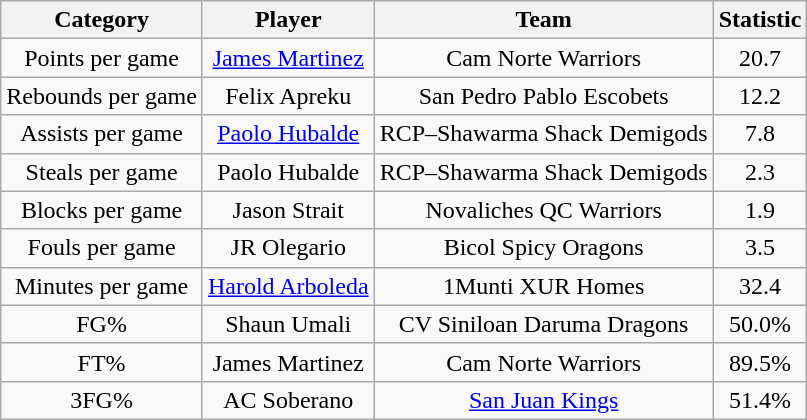<table class="wikitable" style="text-align:center">
<tr>
<th>Category</th>
<th>Player</th>
<th>Team</th>
<th>Statistic</th>
</tr>
<tr>
<td>Points per game</td>
<td><a href='#'>James Martinez</a></td>
<td>Cam Norte Warriors</td>
<td>20.7</td>
</tr>
<tr>
<td>Rebounds per game</td>
<td>Felix Apreku</td>
<td>San Pedro Pablo Escobets</td>
<td>12.2</td>
</tr>
<tr>
<td>Assists per game</td>
<td><a href='#'>Paolo Hubalde</a></td>
<td>RCP–Shawarma Shack Demigods</td>
<td>7.8</td>
</tr>
<tr>
<td>Steals per game</td>
<td>Paolo Hubalde</td>
<td>RCP–Shawarma Shack Demigods</td>
<td>2.3</td>
</tr>
<tr>
<td>Blocks per game</td>
<td>Jason Strait</td>
<td>Novaliches QC Warriors</td>
<td>1.9</td>
</tr>
<tr>
<td>Fouls per game</td>
<td>JR Olegario</td>
<td>Bicol Spicy Oragons</td>
<td>3.5</td>
</tr>
<tr>
<td>Minutes per game</td>
<td><a href='#'>Harold Arboleda</a></td>
<td>1Munti XUR Homes</td>
<td>32.4</td>
</tr>
<tr>
<td>FG%</td>
<td>Shaun Umali</td>
<td>CV Siniloan Daruma Dragons</td>
<td>50.0%</td>
</tr>
<tr>
<td>FT%</td>
<td>James Martinez</td>
<td>Cam Norte Warriors</td>
<td>89.5%</td>
</tr>
<tr>
<td>3FG%</td>
<td>AC Soberano</td>
<td><a href='#'>San Juan Kings</a></td>
<td>51.4%</td>
</tr>
</table>
